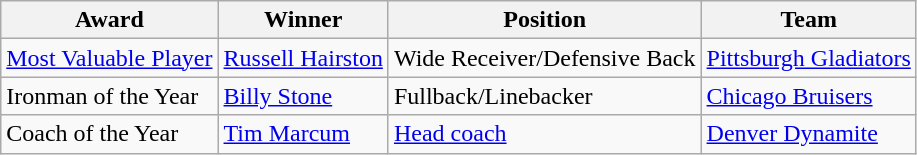<table class="wikitable">
<tr>
<th>Award</th>
<th>Winner</th>
<th>Position</th>
<th>Team</th>
</tr>
<tr>
<td><a href='#'>Most Valuable Player</a></td>
<td><a href='#'>Russell Hairston</a></td>
<td>Wide Receiver/Defensive Back</td>
<td><a href='#'>Pittsburgh Gladiators</a></td>
</tr>
<tr>
<td>Ironman of the Year</td>
<td><a href='#'>Billy Stone</a></td>
<td>Fullback/Linebacker</td>
<td><a href='#'>Chicago Bruisers</a></td>
</tr>
<tr>
<td>Coach of the Year</td>
<td><a href='#'>Tim Marcum</a></td>
<td><a href='#'>Head coach</a></td>
<td><a href='#'>Denver Dynamite</a></td>
</tr>
</table>
